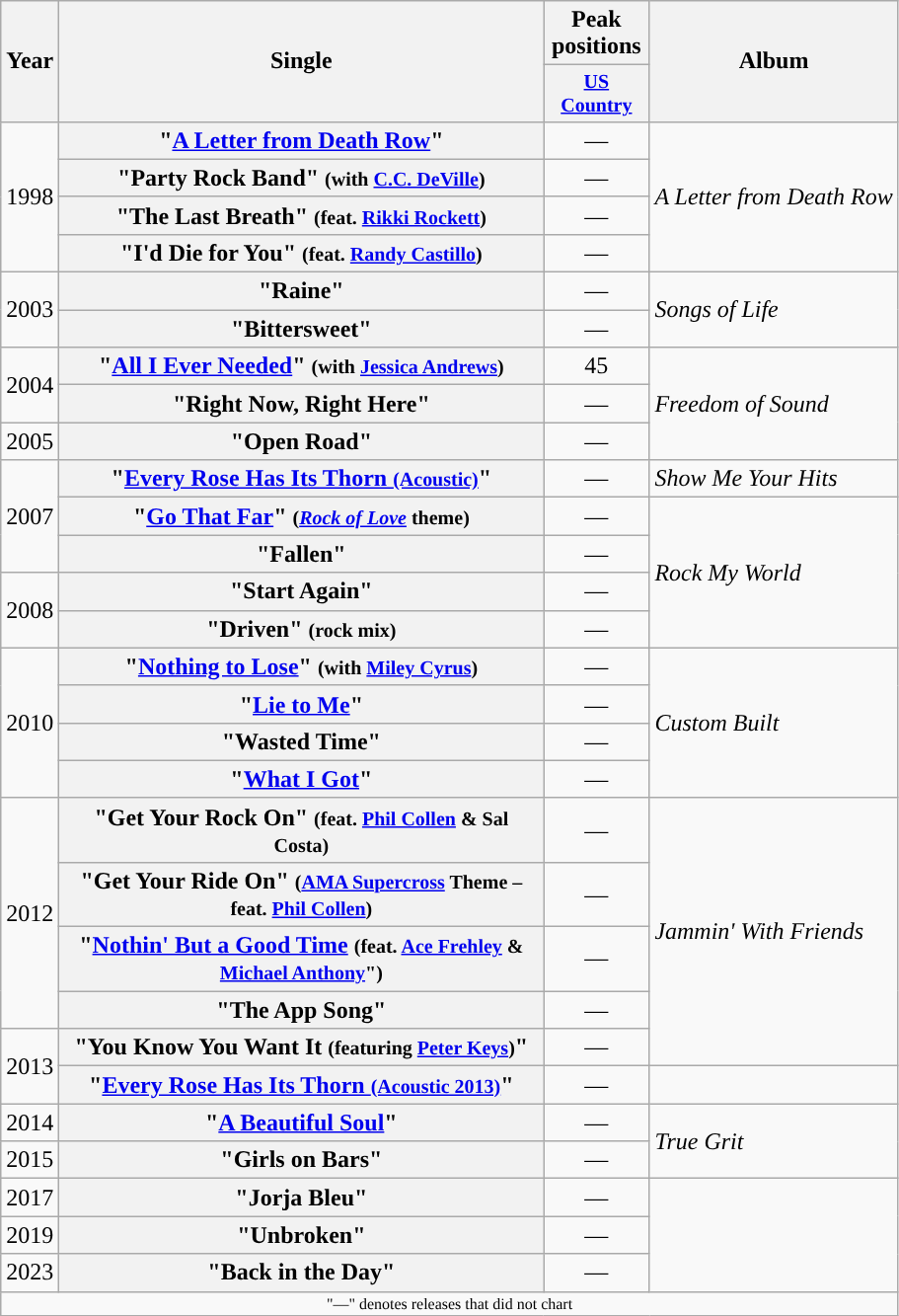<table class="wikitable plainrowheaders" style="text-align:center">
<tr>
<th rowspan="2">Year</th>
<th rowspan="2" style="width:20em;">Single</th>
<th>Peak positions</th>
<th rowspan="2">Album</th>
</tr>
<tr style="font-size:smaller">
<th style="width:65px;"><a href='#'>US Country</a></th>
</tr>
<tr>
<td rowspan="4”">1998</td>
<th scope="row">"<a href='#'>A Letter from Death Row</a>"</th>
<td>—</td>
<td style="text-align:left;" rowspan="4”"><em>A Letter from Death Row</em></td>
</tr>
<tr>
<th scope="row">"Party Rock Band" <small>(with <a href='#'>C.C. DeVille</a>)</small></th>
<td>—</td>
</tr>
<tr>
<th scope="row">"The Last Breath" <small>(feat. <a href='#'>Rikki Rockett</a>)</small></th>
<td>—</td>
</tr>
<tr>
<th scope="row">"I'd Die for You" <small>(feat. <a href='#'>Randy Castillo</a>)</small></th>
<td>—</td>
</tr>
<tr>
<td rowspan="2">2003</td>
<th scope="row">"Raine"</th>
<td>—</td>
<td style="text-align:left;" rowspan="2"><em>Songs of Life</em></td>
</tr>
<tr>
<th scope="row">"Bittersweet"</th>
<td>—</td>
</tr>
<tr>
<td rowspan="2">2004</td>
<th scope="row">"<a href='#'>All I Ever Needed</a>" <small>(with <a href='#'>Jessica Andrews</a>)</small></th>
<td>45</td>
<td style="text-align:left;" rowspan="3"><em>Freedom of Sound</em></td>
</tr>
<tr>
<th scope="row">"Right Now, Right Here"</th>
<td>—</td>
</tr>
<tr>
<td>2005</td>
<th scope="row">"Open Road"</th>
<td>—</td>
</tr>
<tr>
<td rowspan="3">2007</td>
<th scope="row">"<a href='#'>Every Rose Has Its Thorn <small>(Acoustic)</small></a>"</th>
<td>—</td>
<td style="text-align:left;"><em>Show Me Your Hits</em></td>
</tr>
<tr>
<th scope="row">"<a href='#'>Go That Far</a>" <small>(<a href='#'><em>Rock of Love</em></a> theme)</small>  </th>
<td>—</td>
<td style="text-align:left;" rowspan="4"><em>Rock My World</em></td>
</tr>
<tr>
<th scope="row">"Fallen"</th>
<td>—</td>
</tr>
<tr>
<td rowspan="2">2008</td>
<th scope="row">"Start Again"</th>
<td>—</td>
</tr>
<tr>
<th scope="row">"Driven" <small>(rock mix)</small></th>
<td>—</td>
</tr>
<tr>
<td rowspan="4">2010</td>
<th scope="row">"<a href='#'>Nothing to Lose</a>" <small>(with <a href='#'>Miley Cyrus</a>)</small></th>
<td>—</td>
<td style="text-align:left;" rowspan="4"><em>Custom Built</em></td>
</tr>
<tr>
<th scope="row">"<a href='#'>Lie to Me</a>"</th>
<td>—</td>
</tr>
<tr>
<th scope="row">"Wasted Time"</th>
<td>—</td>
</tr>
<tr>
<th scope="row">"<a href='#'>What I Got</a>"</th>
<td>—</td>
</tr>
<tr>
<td rowspan="4">2012</td>
<th scope="row">"Get Your Rock On" <small>(feat. <a href='#'>Phil Collen</a> & Sal Costa)</small></th>
<td>—</td>
<td style="text-align:left;" rowspan="5"><em>Jammin' With Friends</em></td>
</tr>
<tr>
<th scope="row">"Get Your Ride On" <small>(<a href='#'>AMA Supercross</a> Theme – feat. <a href='#'>Phil Collen</a>)</small></th>
<td>—</td>
</tr>
<tr>
<th scope="row">"<a href='#'>Nothin' But a Good Time</a> <small>(feat. <a href='#'>Ace Frehley</a> & <a href='#'>Michael Anthony</a>")</small></th>
<td>—</td>
</tr>
<tr>
<th scope="row">"The App Song"</th>
<td>—</td>
</tr>
<tr>
<td rowspan="2">2013</td>
<th scope="row">"You Know You Want It <small>(featuring <a href='#'>Peter Keys</a>)</small>"</th>
<td>—</td>
</tr>
<tr>
<th scope="row">"<a href='#'>Every Rose Has Its Thorn <small>(Acoustic 2013)</small></a>"</th>
<td>—</td>
<td></td>
</tr>
<tr>
<td rowspan="1">2014</td>
<th scope="row">"<a href='#'>A Beautiful Soul</a>"</th>
<td>—</td>
<td style="text-align:left;" rowspan="2"><em>True Grit</em></td>
</tr>
<tr>
<td rowspan="1">2015</td>
<th scope="row">"Girls on Bars"</th>
<td>—</td>
</tr>
<tr>
<td rowspan="1">2017</td>
<th scope="row">"Jorja Bleu"</th>
<td>—</td>
</tr>
<tr>
<td rowspan="1">2019</td>
<th scope="row">"Unbroken"</th>
<td>—</td>
</tr>
<tr>
<td rowspan="1">2023</td>
<th scope="row">"Back in the Day"</th>
<td>—</td>
</tr>
<tr>
<td colspan="4" style="font-size:8pt">"—" denotes releases that did not chart</td>
</tr>
</table>
